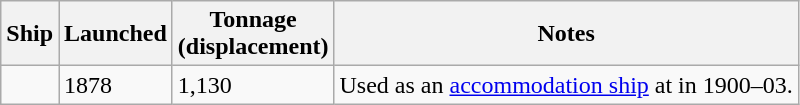<table class="wikitable">
<tr>
<th>Ship</th>
<th>Launched</th>
<th>Tonnage<br>(displacement)</th>
<th>Notes</th>
</tr>
<tr>
<td></td>
<td>1878</td>
<td>1,130</td>
<td>Used as an <a href='#'>accommodation ship</a> at  in 1900–03.</td>
</tr>
</table>
